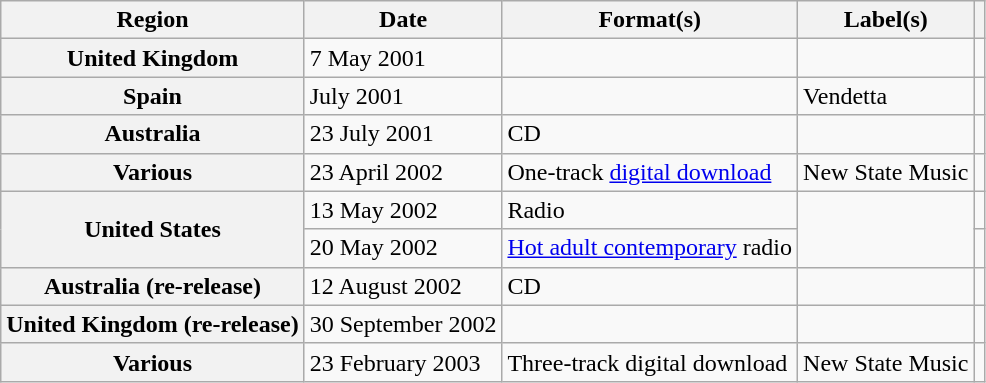<table class="wikitable plainrowheaders">
<tr>
<th scope="col">Region</th>
<th scope="col">Date</th>
<th scope="col">Format(s)</th>
<th scope="col">Label(s)</th>
<th scope="col"></th>
</tr>
<tr>
<th scope="row">United Kingdom</th>
<td>7 May 2001</td>
<td></td>
<td></td>
<td align="center"></td>
</tr>
<tr>
<th scope="row">Spain</th>
<td>July 2001</td>
<td></td>
<td>Vendetta</td>
<td align="center"></td>
</tr>
<tr>
<th scope="row">Australia</th>
<td>23 July 2001</td>
<td>CD</td>
<td></td>
<td align="center"></td>
</tr>
<tr>
<th scope="row">Various</th>
<td>23 April 2002</td>
<td>One-track <a href='#'>digital download</a></td>
<td>New State Music</td>
<td align="center"></td>
</tr>
<tr>
<th scope="row" rowspan="2">United States</th>
<td>13 May 2002</td>
<td>Radio</td>
<td rowspan="2"></td>
<td align="center"></td>
</tr>
<tr>
<td>20 May 2002</td>
<td><a href='#'>Hot adult contemporary</a> radio</td>
<td align="center"></td>
</tr>
<tr>
<th scope="row">Australia (re-release)</th>
<td>12 August 2002</td>
<td>CD</td>
<td></td>
<td align="center"></td>
</tr>
<tr>
<th scope="row">United Kingdom (re-release)</th>
<td>30 September 2002</td>
<td></td>
<td></td>
<td align="center"></td>
</tr>
<tr>
<th scope="row">Various</th>
<td>23 February 2003</td>
<td>Three-track digital download</td>
<td>New State Music</td>
<td align="center"></td>
</tr>
</table>
